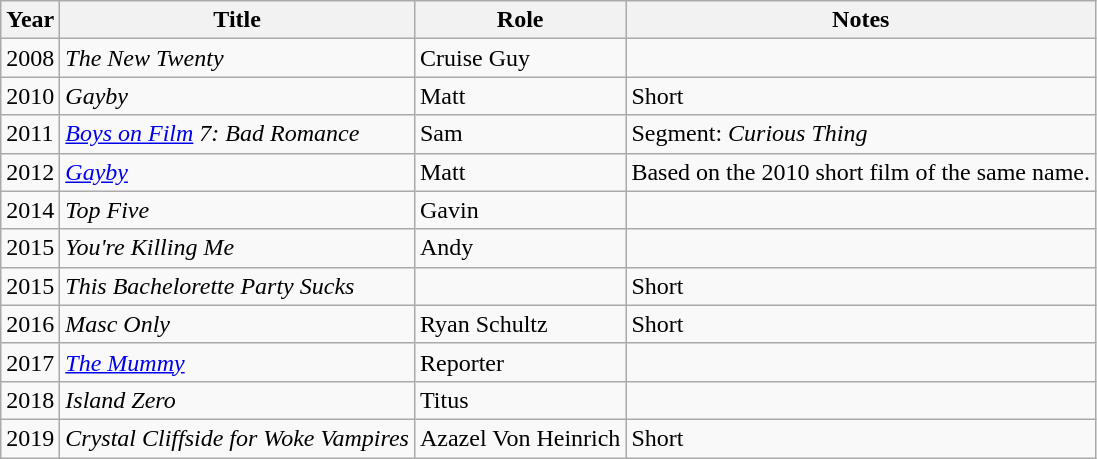<table class="wikitable sortable">
<tr>
<th>Year</th>
<th>Title</th>
<th>Role</th>
<th>Notes</th>
</tr>
<tr>
<td>2008</td>
<td><em>The New Twenty</em></td>
<td>Cruise Guy</td>
<td></td>
</tr>
<tr>
<td>2010</td>
<td><em>Gayby</em></td>
<td>Matt</td>
<td>Short</td>
</tr>
<tr>
<td>2011</td>
<td><em><a href='#'>Boys on Film</a> 7: Bad Romance</em></td>
<td>Sam</td>
<td>Segment: <em>Curious Thing</em></td>
</tr>
<tr>
<td>2012</td>
<td><em><a href='#'>Gayby</a></em></td>
<td>Matt</td>
<td>Based on the 2010 short film of the same name.</td>
</tr>
<tr>
<td>2014</td>
<td><em>Top Five</em></td>
<td>Gavin</td>
<td></td>
</tr>
<tr>
<td>2015</td>
<td><em>You're Killing Me</em></td>
<td>Andy</td>
<td></td>
</tr>
<tr>
<td>2015</td>
<td><em>This Bachelorette Party Sucks</em></td>
<td></td>
<td>Short</td>
</tr>
<tr>
<td>2016</td>
<td><em>Masc Only</em></td>
<td>Ryan Schultz</td>
<td>Short</td>
</tr>
<tr>
<td>2017</td>
<td><em><a href='#'>The Mummy</a></em></td>
<td>Reporter</td>
<td></td>
</tr>
<tr>
<td>2018</td>
<td><em>Island Zero</em></td>
<td>Titus</td>
<td></td>
</tr>
<tr>
<td>2019</td>
<td><em>Crystal Cliffside for Woke Vampires</em></td>
<td>Azazel Von Heinrich</td>
<td>Short</td>
</tr>
</table>
